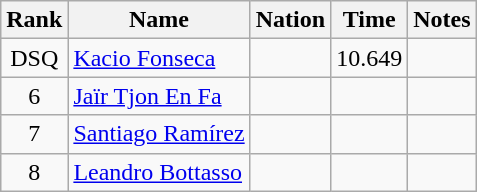<table class="wikitable sortable" style="text-align:center">
<tr>
<th>Rank</th>
<th>Name</th>
<th>Nation</th>
<th>Time</th>
<th>Notes</th>
</tr>
<tr>
<td>DSQ</td>
<td align=left><a href='#'>Kacio Fonseca</a></td>
<td align=left></td>
<td>10.649</td>
<td></td>
</tr>
<tr>
<td>6</td>
<td align=left><a href='#'>Jaïr Tjon En Fa</a></td>
<td align=left></td>
<td></td>
<td></td>
</tr>
<tr>
<td>7</td>
<td align=left><a href='#'>Santiago Ramírez</a></td>
<td align=left></td>
<td></td>
<td></td>
</tr>
<tr>
<td>8</td>
<td align=left><a href='#'>Leandro Bottasso</a></td>
<td align=left></td>
<td></td>
<td></td>
</tr>
</table>
